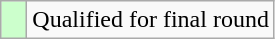<table class="wikitable">
<tr>
<td style="width:10px; background:#cfc"></td>
<td>Qualified for final round</td>
</tr>
</table>
